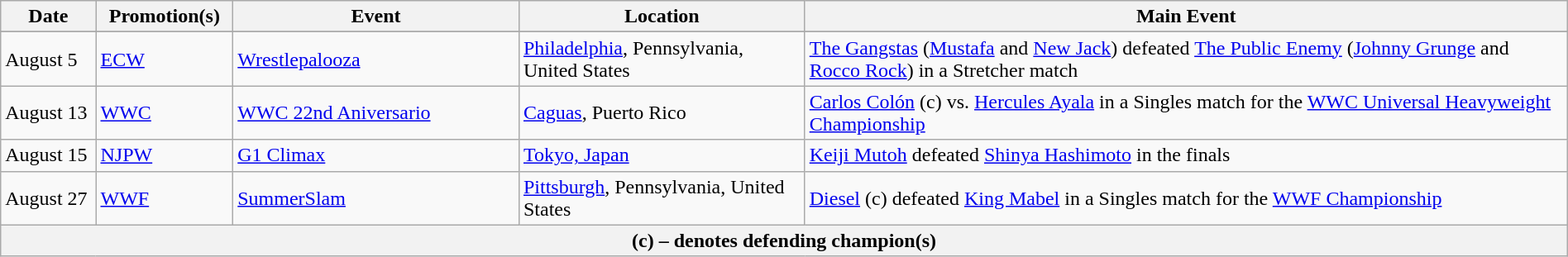<table class="wikitable" style="width:100%;">
<tr>
<th width="5%">Date</th>
<th width="5%">Promotion(s)</th>
<th style="width:15%;">Event</th>
<th style="width:15%;">Location</th>
<th style="width:40%;">Main Event</th>
</tr>
<tr style="width:20%;" |Notes>
</tr>
<tr>
<td>August 5</td>
<td><a href='#'>ECW</a></td>
<td><a href='#'>Wrestlepalooza</a></td>
<td><a href='#'>Philadelphia</a>, Pennsylvania, United States</td>
<td><a href='#'>The Gangstas</a> (<a href='#'>Mustafa</a> and <a href='#'>New Jack</a>) defeated <a href='#'>The Public Enemy</a> (<a href='#'>Johnny Grunge</a> and <a href='#'>Rocco Rock</a>) in a Stretcher match</td>
</tr>
<tr>
<td>August 13</td>
<td><a href='#'>WWC</a></td>
<td><a href='#'>WWC 22nd Aniversario</a></td>
<td><a href='#'>Caguas</a>, Puerto Rico</td>
<td><a href='#'>Carlos Colón</a> (c) vs. <a href='#'>Hercules Ayala</a> in a Singles match for the <a href='#'>WWC Universal Heavyweight Championship</a></td>
</tr>
<tr>
<td>August 15</td>
<td><a href='#'>NJPW</a></td>
<td><a href='#'>G1 Climax</a></td>
<td><a href='#'>Tokyo, Japan</a></td>
<td><a href='#'>Keiji Mutoh</a> defeated <a href='#'>Shinya Hashimoto</a> in the finals</td>
</tr>
<tr>
<td>August 27</td>
<td><a href='#'>WWF</a></td>
<td><a href='#'>SummerSlam</a></td>
<td><a href='#'>Pittsburgh</a>, Pennsylvania, United States</td>
<td><a href='#'>Diesel</a> (c) defeated <a href='#'>King Mabel</a> in a Singles match for the <a href='#'>WWF Championship</a></td>
</tr>
<tr>
<th colspan="6">(c) – denotes defending champion(s)</th>
</tr>
</table>
